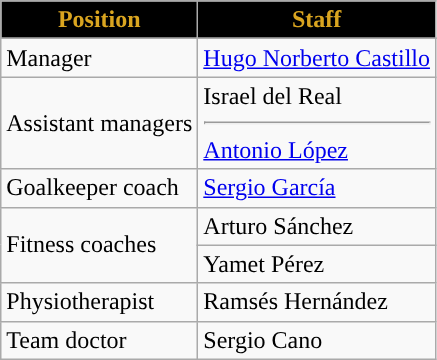<table class="wikitable">
<tr>
<th style=background-color:#000000;color:#DAA520>Position</th>
<th style=background-color:#000000;color:#DAA520>Staff</th>
</tr>
<tr>
</tr>
<tr>
<td>Manager</td>
<td> <a href='#'>Hugo Norberto Castillo</a></td>
</tr>
<tr>
<td>Assistant managers</td>
<td> Israel del Real<hr>  <a href='#'>Antonio López</a></td>
</tr>
<tr>
<td>Goalkeeper coach</td>
<td> <a href='#'>Sergio García</a></td>
</tr>
<tr>
<td rowspan="2">Fitness coaches</td>
<td> Arturo Sánchez</td>
</tr>
<tr>
<td> Yamet Pérez</td>
</tr>
<tr>
<td>Physiotherapist</td>
<td> Ramsés Hernández</td>
</tr>
<tr>
<td>Team doctor</td>
<td> Sergio Cano</td>
</tr>
</table>
